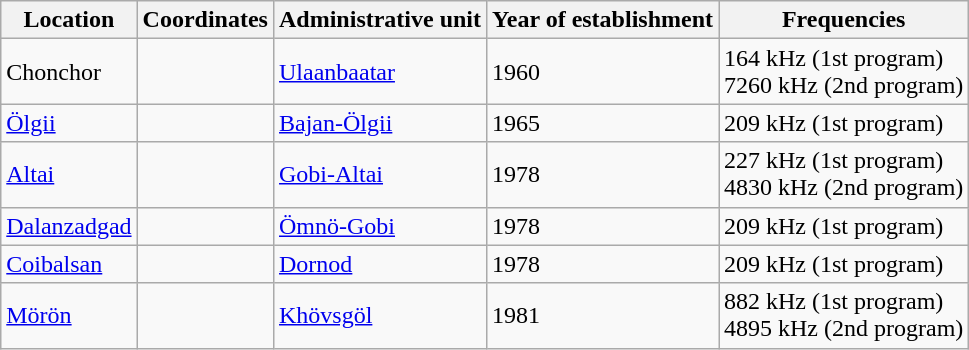<table class="wikitable">
<tr>
<th>Location</th>
<th>Coordinates</th>
<th>Administrative unit</th>
<th>Year of establishment</th>
<th>Frequencies</th>
</tr>
<tr>
<td>Chonchor</td>
<td></td>
<td><a href='#'>Ulaanbaatar</a></td>
<td>1960</td>
<td>164 kHz (1st program)<br>7260 kHz (2nd program)</td>
</tr>
<tr>
<td><a href='#'>Ölgii</a></td>
<td></td>
<td><a href='#'>Bajan-Ölgii</a></td>
<td>1965</td>
<td>209 kHz (1st program)</td>
</tr>
<tr>
<td><a href='#'>Altai</a></td>
<td></td>
<td><a href='#'>Gobi-Altai</a></td>
<td>1978</td>
<td>227 kHz (1st program)<br>4830 kHz (2nd program)</td>
</tr>
<tr>
<td><a href='#'>Dalanzadgad</a></td>
<td></td>
<td><a href='#'>Ömnö-Gobi</a></td>
<td>1978</td>
<td>209 kHz (1st program)</td>
</tr>
<tr>
<td><a href='#'>Coibalsan</a></td>
<td></td>
<td><a href='#'>Dornod</a></td>
<td>1978</td>
<td>209 kHz (1st program)</td>
</tr>
<tr>
<td><a href='#'>Mörön</a></td>
<td></td>
<td><a href='#'>Khövsgöl</a></td>
<td>1981</td>
<td>882 kHz (1st program)<br>4895 kHz (2nd program)</td>
</tr>
</table>
